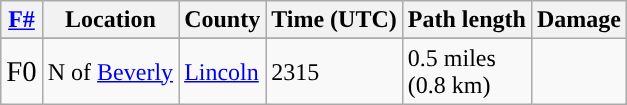<table class="wikitable">
<tr>
<th scope="col"><strong><a href='#'>F#</a></strong></th>
<th scope="col"><strong>Location</strong></th>
<th scope="col"><strong>County</strong></th>
<th scope="col"><strong>Time (UTC)</strong></th>
<th scope="col"><strong>Path length</strong></th>
<th scope="col"><strong>Damage</strong></th>
</tr>
<tr>
</tr>
<tr>
<td><big>F0</big></td>
<td>N of <a href='#'>Beverly</a></td>
<td><a href='#'>Lincoln</a></td>
<td>2315</td>
<td>0.5 miles <br>(0.8 km)</td>
</tr>
</table>
